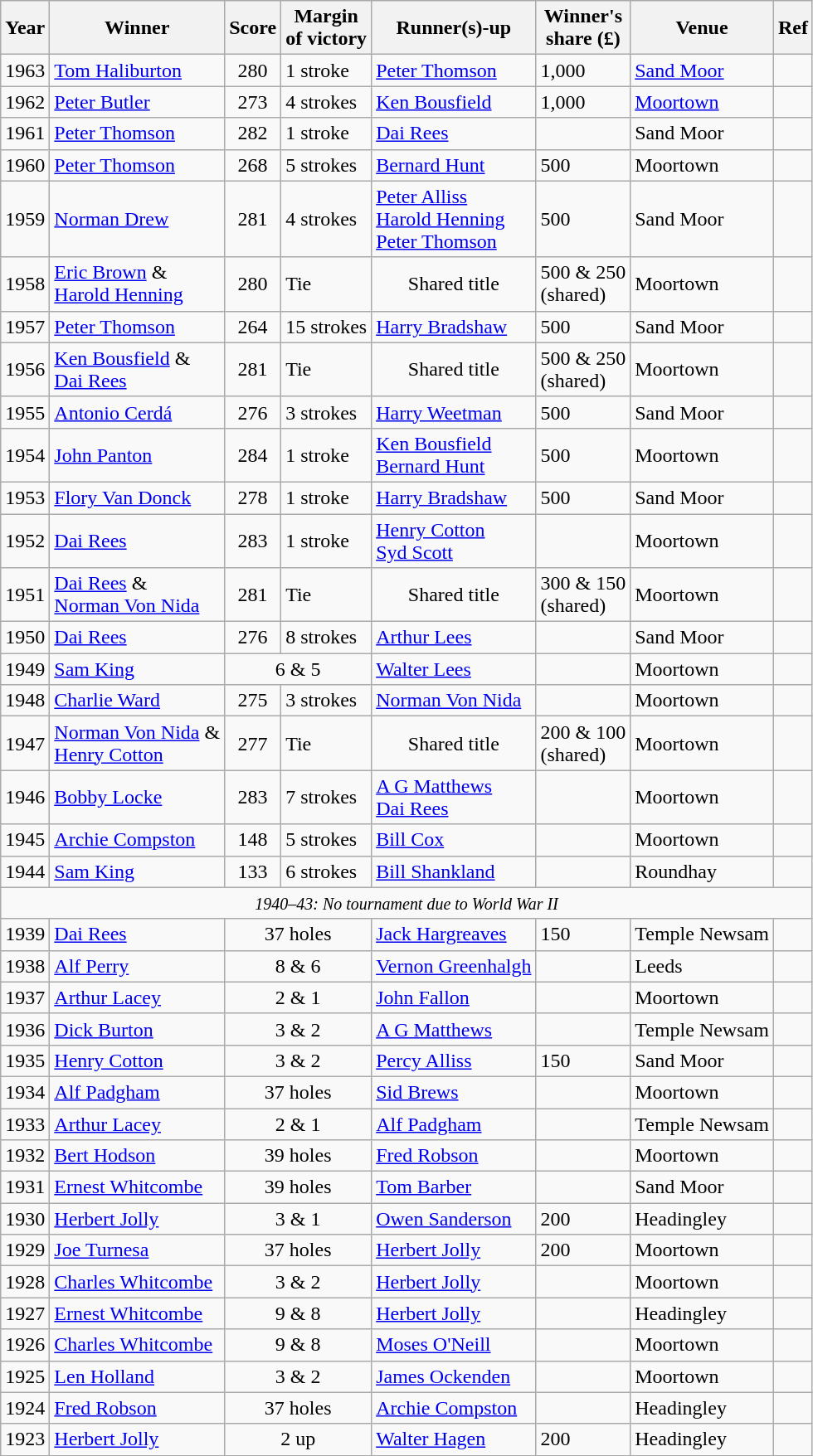<table class="wikitable">
<tr>
<th>Year</th>
<th>Winner</th>
<th>Score</th>
<th>Margin<br>of victory</th>
<th>Runner(s)-up</th>
<th>Winner's<br>share (£)</th>
<th>Venue</th>
<th>Ref</th>
</tr>
<tr>
<td>1963</td>
<td> <a href='#'>Tom Haliburton</a></td>
<td align=center>280</td>
<td>1 stroke</td>
<td> <a href='#'>Peter Thomson</a></td>
<td>1,000</td>
<td><a href='#'>Sand Moor</a></td>
<td></td>
</tr>
<tr>
<td>1962</td>
<td> <a href='#'>Peter Butler</a></td>
<td align=center>273</td>
<td>4 strokes</td>
<td> <a href='#'>Ken Bousfield</a></td>
<td>1,000</td>
<td><a href='#'>Moortown</a></td>
<td></td>
</tr>
<tr>
<td>1961</td>
<td> <a href='#'>Peter Thomson</a></td>
<td align=center>282</td>
<td>1 stroke</td>
<td> <a href='#'>Dai Rees</a></td>
<td></td>
<td>Sand Moor</td>
<td></td>
</tr>
<tr>
<td>1960</td>
<td> <a href='#'>Peter Thomson</a></td>
<td align=center>268</td>
<td>5 strokes</td>
<td> <a href='#'>Bernard Hunt</a></td>
<td>500</td>
<td>Moortown</td>
<td></td>
</tr>
<tr>
<td>1959</td>
<td> <a href='#'>Norman Drew</a></td>
<td align=center>281</td>
<td>4 strokes</td>
<td> <a href='#'>Peter Alliss</a><br> <a href='#'>Harold Henning</a><br> <a href='#'>Peter Thomson</a></td>
<td>500</td>
<td>Sand Moor</td>
<td></td>
</tr>
<tr>
<td>1958</td>
<td> <a href='#'>Eric Brown</a> &<br> <a href='#'>Harold Henning</a></td>
<td align=center>280</td>
<td>Tie</td>
<td align="center">Shared title</td>
<td>500 & 250<br>(shared)</td>
<td>Moortown</td>
<td></td>
</tr>
<tr>
<td>1957</td>
<td> <a href='#'>Peter Thomson</a></td>
<td align=center>264</td>
<td>15 strokes</td>
<td> <a href='#'>Harry Bradshaw</a></td>
<td>500</td>
<td>Sand Moor</td>
<td></td>
</tr>
<tr>
<td>1956</td>
<td> <a href='#'>Ken Bousfield</a> &<br> <a href='#'>Dai Rees</a></td>
<td align=center>281</td>
<td>Tie</td>
<td align="center">Shared title</td>
<td>500 & 250<br>(shared)</td>
<td>Moortown</td>
<td></td>
</tr>
<tr>
<td>1955</td>
<td> <a href='#'>Antonio Cerdá</a></td>
<td align=center>276</td>
<td>3 strokes</td>
<td> <a href='#'>Harry Weetman</a></td>
<td>500</td>
<td>Sand Moor</td>
<td></td>
</tr>
<tr>
<td>1954</td>
<td> <a href='#'>John Panton</a></td>
<td align=center>284</td>
<td>1 stroke</td>
<td> <a href='#'>Ken Bousfield</a><br> <a href='#'>Bernard Hunt</a></td>
<td>500</td>
<td>Moortown</td>
<td></td>
</tr>
<tr>
<td>1953</td>
<td> <a href='#'>Flory Van Donck</a></td>
<td align=center>278</td>
<td>1 stroke</td>
<td> <a href='#'>Harry Bradshaw</a></td>
<td>500</td>
<td>Sand Moor</td>
<td></td>
</tr>
<tr>
<td>1952</td>
<td> <a href='#'>Dai Rees</a></td>
<td align=center>283</td>
<td>1 stroke</td>
<td> <a href='#'>Henry Cotton</a><br> <a href='#'>Syd Scott</a></td>
<td></td>
<td>Moortown</td>
<td></td>
</tr>
<tr>
<td>1951</td>
<td> <a href='#'>Dai Rees</a> &<br> <a href='#'>Norman Von Nida</a></td>
<td align=center>281</td>
<td>Tie</td>
<td align="center">Shared title</td>
<td>300 & 150<br>(shared)</td>
<td>Moortown</td>
<td></td>
</tr>
<tr>
<td>1950</td>
<td> <a href='#'>Dai Rees</a></td>
<td align=center>276</td>
<td>8 strokes</td>
<td> <a href='#'>Arthur Lees</a></td>
<td></td>
<td>Sand Moor</td>
<td></td>
</tr>
<tr>
<td>1949</td>
<td> <a href='#'>Sam King</a></td>
<td align=center colspan="2">6 & 5</td>
<td> <a href='#'>Walter Lees</a></td>
<td></td>
<td>Moortown</td>
<td></td>
</tr>
<tr>
<td>1948</td>
<td> <a href='#'>Charlie Ward</a></td>
<td align=center>275</td>
<td>3 strokes</td>
<td> <a href='#'>Norman Von Nida</a></td>
<td></td>
<td>Moortown</td>
<td></td>
</tr>
<tr>
<td>1947</td>
<td> <a href='#'>Norman Von Nida</a> &<br> <a href='#'>Henry Cotton</a></td>
<td align=center>277</td>
<td>Tie</td>
<td align="center">Shared title</td>
<td>200 & 100<br>(shared)</td>
<td>Moortown</td>
<td></td>
</tr>
<tr>
<td>1946</td>
<td> <a href='#'>Bobby Locke</a></td>
<td align=center>283</td>
<td>7 strokes</td>
<td> <a href='#'>A G Matthews</a><br> <a href='#'>Dai Rees</a></td>
<td></td>
<td>Moortown</td>
<td></td>
</tr>
<tr>
<td>1945</td>
<td> <a href='#'>Archie Compston</a></td>
<td align=center>148</td>
<td>5 strokes</td>
<td> <a href='#'>Bill Cox</a></td>
<td></td>
<td>Moortown</td>
<td></td>
</tr>
<tr>
<td>1944</td>
<td> <a href='#'>Sam King</a></td>
<td align=center>133</td>
<td>6 strokes</td>
<td> <a href='#'>Bill Shankland</a></td>
<td></td>
<td>Roundhay</td>
<td></td>
</tr>
<tr>
<td colspan="8" align="center"><small><em>1940–43: No tournament due to World War II</em></small></td>
</tr>
<tr>
<td>1939</td>
<td> <a href='#'>Dai Rees</a></td>
<td align=center colspan="2">37 holes</td>
<td> <a href='#'>Jack Hargreaves</a></td>
<td>150</td>
<td>Temple Newsam</td>
<td></td>
</tr>
<tr>
<td>1938</td>
<td> <a href='#'>Alf Perry</a></td>
<td align=center colspan="2">8 & 6</td>
<td> <a href='#'>Vernon Greenhalgh</a></td>
<td></td>
<td>Leeds</td>
<td></td>
</tr>
<tr>
<td>1937</td>
<td> <a href='#'>Arthur Lacey</a></td>
<td align=center colspan="2">2 & 1</td>
<td> <a href='#'>John Fallon</a></td>
<td></td>
<td>Moortown</td>
<td></td>
</tr>
<tr>
<td>1936</td>
<td> <a href='#'>Dick Burton</a></td>
<td align=center colspan="2">3 & 2</td>
<td> <a href='#'>A G Matthews</a></td>
<td></td>
<td>Temple Newsam</td>
<td></td>
</tr>
<tr>
<td>1935</td>
<td> <a href='#'>Henry Cotton</a></td>
<td align=center colspan="2">3 & 2</td>
<td> <a href='#'>Percy Alliss</a></td>
<td>150</td>
<td>Sand Moor</td>
<td></td>
</tr>
<tr>
<td>1934</td>
<td> <a href='#'>Alf Padgham</a></td>
<td align=center colspan="2">37 holes</td>
<td> <a href='#'>Sid Brews</a></td>
<td></td>
<td>Moortown</td>
<td></td>
</tr>
<tr>
<td>1933</td>
<td> <a href='#'>Arthur Lacey</a></td>
<td align=center colspan="2">2 & 1</td>
<td> <a href='#'>Alf Padgham</a></td>
<td></td>
<td>Temple Newsam</td>
<td></td>
</tr>
<tr>
<td>1932</td>
<td> <a href='#'>Bert Hodson</a></td>
<td align=center colspan="2">39 holes</td>
<td> <a href='#'>Fred Robson</a></td>
<td></td>
<td>Moortown</td>
<td></td>
</tr>
<tr>
<td>1931</td>
<td> <a href='#'>Ernest Whitcombe</a></td>
<td align=center colspan="2">39 holes</td>
<td> <a href='#'>Tom Barber</a></td>
<td></td>
<td>Sand Moor</td>
<td></td>
</tr>
<tr>
<td>1930</td>
<td> <a href='#'>Herbert Jolly</a></td>
<td align=center colspan="2">3 & 1</td>
<td> <a href='#'>Owen Sanderson</a></td>
<td>200</td>
<td>Headingley</td>
<td></td>
</tr>
<tr>
<td>1929</td>
<td> <a href='#'>Joe Turnesa</a></td>
<td align=center colspan="2">37 holes</td>
<td> <a href='#'>Herbert Jolly</a></td>
<td>200</td>
<td>Moortown</td>
<td></td>
</tr>
<tr>
<td>1928</td>
<td> <a href='#'>Charles Whitcombe</a></td>
<td align=center colspan="2">3 & 2</td>
<td> <a href='#'>Herbert Jolly</a></td>
<td></td>
<td>Moortown</td>
<td></td>
</tr>
<tr>
<td>1927</td>
<td> <a href='#'>Ernest Whitcombe</a></td>
<td align=center colspan="2">9 & 8</td>
<td> <a href='#'>Herbert Jolly</a></td>
<td></td>
<td>Headingley</td>
<td></td>
</tr>
<tr>
<td>1926</td>
<td> <a href='#'>Charles Whitcombe</a></td>
<td align=center colspan="2">9 & 8</td>
<td> <a href='#'>Moses O'Neill</a></td>
<td></td>
<td>Moortown</td>
<td></td>
</tr>
<tr>
<td>1925</td>
<td> <a href='#'>Len Holland</a></td>
<td align=center colspan="2">3 & 2</td>
<td> <a href='#'>James Ockenden</a></td>
<td></td>
<td>Moortown</td>
<td></td>
</tr>
<tr>
<td>1924</td>
<td> <a href='#'>Fred Robson</a></td>
<td align=center colspan="2">37 holes</td>
<td> <a href='#'>Archie Compston</a></td>
<td></td>
<td>Headingley</td>
<td></td>
</tr>
<tr>
<td>1923</td>
<td> <a href='#'>Herbert Jolly</a></td>
<td align=center colspan="2">2 up</td>
<td> <a href='#'>Walter Hagen</a></td>
<td>200</td>
<td>Headingley</td>
<td></td>
</tr>
</table>
